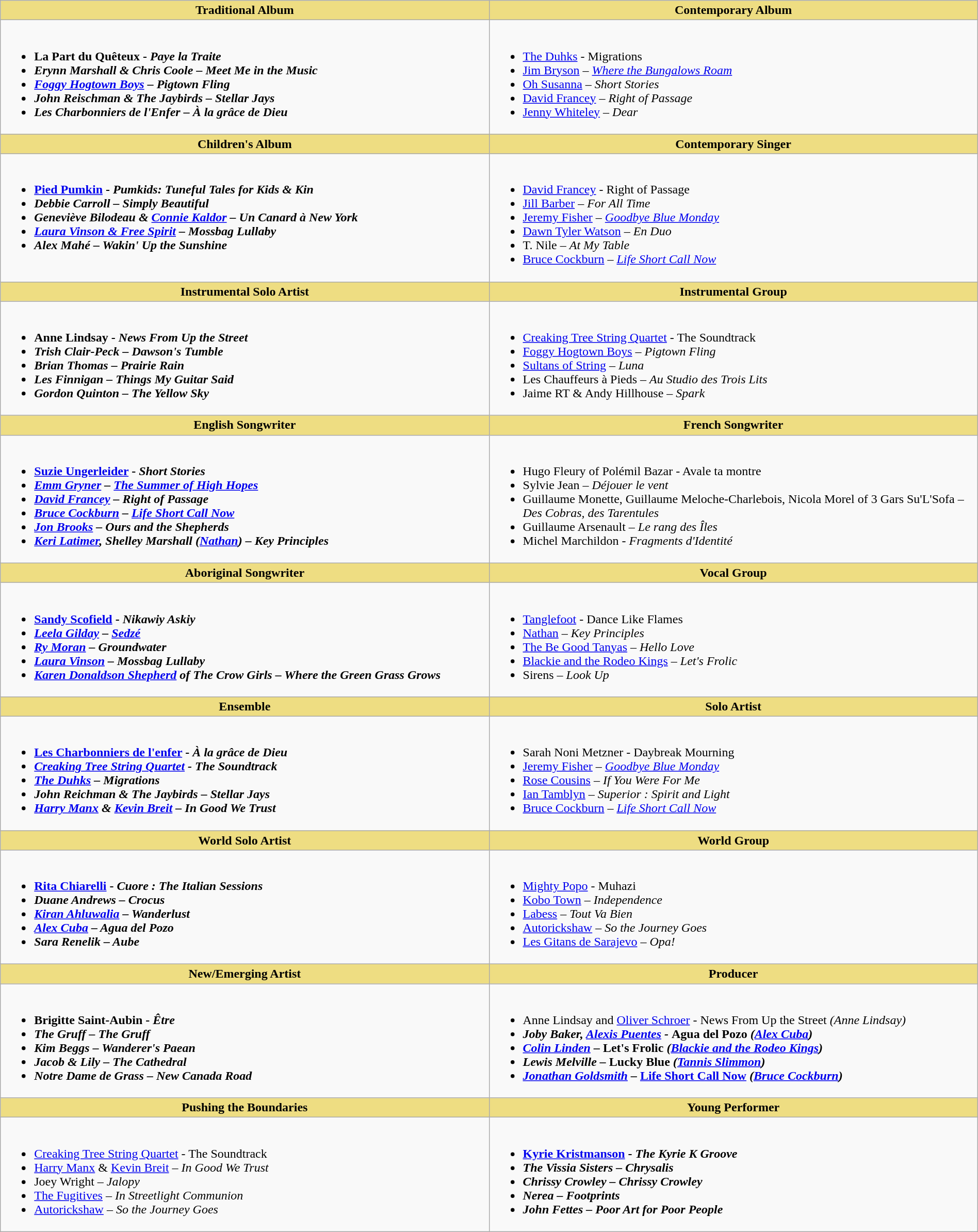<table class=wikitable width="100%">
<tr>
<th style="background:#EEDD82; width:50%">Traditional Album</th>
<th style="background:#EEDD82; width:50%">Contemporary Album</th>
</tr>
<tr>
<td valign="top"><br><ul><li> <strong>La Part du Quêteux - <em>Paye la Traite<strong><em></li><li>Erynn Marshall & Chris Coole – </em>Meet Me in the Music<em></li><li><a href='#'>Foggy Hogtown Boys</a> – </em>Pigtown Fling<em></li><li>John Reischman & The Jaybirds – </em>Stellar Jays<em></li><li>Les Charbonniers de l'Enfer – </em>À la grâce de Dieu<em></li></ul></td>
<td valign="top"><br><ul><li> </strong><a href='#'>The Duhks</a> - </em>Migrations</em></strong></li><li><a href='#'>Jim Bryson</a> – <em><a href='#'>Where the Bungalows Roam</a></em></li><li><a href='#'>Oh Susanna</a> – <em>Short Stories</em></li><li><a href='#'>David Francey</a> – <em>Right of Passage</em></li><li><a href='#'>Jenny Whiteley</a> – <em>Dear</em></li></ul></td>
</tr>
<tr>
<th style="background:#EEDD82; width:50%">Children's Album</th>
<th style="background:#EEDD82; width:50%">Contemporary Singer</th>
</tr>
<tr>
<td valign="top"><br><ul><li> <strong><a href='#'>Pied Pumkin</a> - <em>Pumkids: Tuneful Tales for Kids & Kin<strong><em></li><li>Debbie Carroll – </em>Simply Beautiful<em></li><li>Geneviève Bilodeau & <a href='#'>Connie Kaldor</a> – </em>Un Canard à New York<em></li><li><a href='#'>Laura Vinson & Free Spirit</a> – </em>Mossbag Lullaby<em></li><li>Alex Mahé – </em>Wakin' Up the Sunshine<em></li></ul></td>
<td valign="top"><br><ul><li> </strong><a href='#'>David Francey</a> - </em>Right of Passage</em></strong></li><li><a href='#'>Jill Barber</a> – <em>For All Time</em></li><li><a href='#'>Jeremy Fisher</a> – <em><a href='#'>Goodbye Blue Monday</a></em></li><li><a href='#'>Dawn Tyler Watson</a> – <em>En Duo</em></li><li>T. Nile – <em>At My Table</em></li><li><a href='#'>Bruce Cockburn</a> – <em><a href='#'>Life Short Call Now</a></em></li></ul></td>
</tr>
<tr>
<th style="background:#EEDD82; width:50%">Instrumental Solo Artist</th>
<th style="background:#EEDD82; width:50%">Instrumental Group</th>
</tr>
<tr>
<td valign="top"><br><ul><li> <strong>Anne Lindsay - <em>News From Up the Street<strong><em></li><li>Trish Clair-Peck – </em>Dawson's Tumble<em></li><li>Brian Thomas – </em>Prairie Rain<em></li><li>Les Finnigan – </em>Things My Guitar Said<em></li><li>Gordon Quinton – </em>The Yellow Sky<em></li></ul></td>
<td valign="top"><br><ul><li> </strong><a href='#'>Creaking Tree String Quartet</a> - </em>The Soundtrack</em></strong></li><li><a href='#'>Foggy Hogtown Boys</a> – <em>Pigtown Fling</em></li><li><a href='#'>Sultans of String</a> – <em>Luna</em></li><li>Les Chauffeurs à Pieds – <em>Au Studio des Trois Lits</em></li><li>Jaime RT & Andy Hillhouse – <em>Spark</em></li></ul></td>
</tr>
<tr>
<th style="background:#EEDD82; width:50%">English Songwriter</th>
<th style="background:#EEDD82; width:50%">French Songwriter</th>
</tr>
<tr>
<td valign="top"><br><ul><li> <strong><a href='#'>Suzie Ungerleider</a> - <em>Short Stories<strong><em></li><li><a href='#'>Emm Gryner</a> – </em><a href='#'>The Summer of High Hopes</a><em></li><li><a href='#'>David Francey</a> – </em>Right of Passage<em></li><li><a href='#'>Bruce Cockburn</a> – </em><a href='#'>Life Short Call Now</a><em></li><li><a href='#'>Jon Brooks</a> – </em>Ours and the Shepherds<em></li><li><a href='#'>Keri Latimer</a>, Shelley Marshall (<a href='#'>Nathan</a>) – </em>Key Principles<em></li></ul></td>
<td valign="top"><br><ul><li> </strong>Hugo Fleury of Polémil Bazar - </em>Avale ta montre</em></strong></li><li>Sylvie Jean – <em>Déjouer le vent</em></li><li>Guillaume Monette, Guillaume Meloche-Charlebois, Nicola Morel of 3 Gars Su'L'Sofa – <em>Des Cobras, des Tarentules</em></li><li>Guillaume Arsenault – <em>Le rang des Îles</em></li><li>Michel Marchildon - <em>Fragments d'Identité</em></li></ul></td>
</tr>
<tr>
<th style="background:#EEDD82; width:50%">Aboriginal Songwriter</th>
<th style="background:#EEDD82; width:50%">Vocal Group</th>
</tr>
<tr>
<td valign="top"><br><ul><li> <strong><a href='#'>Sandy Scofield</a> - <em>Nikawiy Askiy<strong><em></li><li><a href='#'>Leela Gilday</a> – </em><a href='#'>Sedzé</a><em></li><li><a href='#'>Ry Moran</a> – </em>Groundwater<em></li><li><a href='#'>Laura Vinson</a> – </em>Mossbag Lullaby<em></li><li><a href='#'>Karen Donaldson Shepherd</a> of The Crow Girls – </em>Where the Green Grass Grows<em></li></ul></td>
<td valign="top"><br><ul><li> </strong><a href='#'>Tanglefoot</a> - </em>Dance Like Flames</em></strong></li><li><a href='#'>Nathan</a> – <em>Key Principles</em></li><li><a href='#'>The Be Good Tanyas</a> – <em>Hello Love</em></li><li><a href='#'>Blackie and the Rodeo Kings</a> – <em>Let's Frolic</em></li><li>Sirens – <em>Look Up</em></li></ul></td>
</tr>
<tr>
<th style="background:#EEDD82; width:50%">Ensemble</th>
<th style="background:#EEDD82; width:50%">Solo Artist</th>
</tr>
<tr>
<td valign="top"><br><ul><li> <strong><a href='#'>Les Charbonniers de l'enfer</a> - <em>À la grâce de Dieu<strong><em></li><li><a href='#'>Creaking Tree String Quartet</a> - </em>The Soundtrack<em></li><li><a href='#'>The Duhks</a> – </em>Migrations<em></li><li>John Reichman & The Jaybirds – </em>Stellar Jays<em></li><li><a href='#'>Harry Manx</a> & <a href='#'>Kevin Breit</a> – </em>In Good We Trust<em></li></ul></td>
<td valign="top"><br><ul><li> </strong>Sarah Noni Metzner - </em>Daybreak Mourning</em></strong></li><li><a href='#'>Jeremy Fisher</a> – <em><a href='#'>Goodbye Blue Monday</a></em></li><li><a href='#'>Rose Cousins</a> – <em>If You Were For Me</em></li><li><a href='#'>Ian Tamblyn</a> – <em>Superior : Spirit and Light</em></li><li><a href='#'>Bruce Cockburn</a> – <em><a href='#'>Life Short Call Now</a></em></li></ul></td>
</tr>
<tr>
<th style="background:#EEDD82; width:50%">World Solo Artist</th>
<th style="background:#EEDD82; width:50%">World Group</th>
</tr>
<tr>
<td valign="top"><br><ul><li> <strong><a href='#'>Rita Chiarelli</a> - <em>Cuore : The Italian Sessions<strong><em></li><li>Duane Andrews – </em>Crocus<em></li><li><a href='#'>Kiran Ahluwalia</a> – </em>Wanderlust<em></li><li><a href='#'>Alex Cuba</a> – </em>Agua del Pozo<em></li><li>Sara Renelik – </em>Aube<em></li></ul></td>
<td valign="top"><br><ul><li> </strong><a href='#'>Mighty Popo</a> - </em>Muhazi</em></strong></li><li><a href='#'>Kobo Town</a> – <em>Independence</em></li><li><a href='#'>Labess</a> – <em>Tout Va Bien</em></li><li><a href='#'>Autorickshaw</a> – <em>So the Journey Goes</em></li><li><a href='#'>Les Gitans de Sarajevo</a> – <em>Opa!</em></li></ul></td>
</tr>
<tr>
<th style="background:#EEDD82; width:50%">New/Emerging Artist</th>
<th style="background:#EEDD82; width:50%">Producer</th>
</tr>
<tr>
<td valign="top"><br><ul><li> <strong>Brigitte Saint-Aubin - <em>Être<strong><em></li><li>The Gruff – </em>The Gruff<em></li><li>Kim Beggs – </em>Wanderer's Paean<em></li><li>Jacob & Lily – </em>The Cathedral<em></li><li>Notre Dame de Grass – </em>New Canada Road<em></li></ul></td>
<td valign="top"><br><ul><li> </strong>Anne Lindsay and <a href='#'>Oliver Schroer</a> - </em>News From Up the Street<em> (Anne Lindsay)<strong></li><li>Joby Baker, <a href='#'>Alexis Puentes</a> - </em>Agua del Pozo<em> (<a href='#'>Alex Cuba</a>)</li><li><a href='#'>Colin Linden</a> – </em>Let's Frolic<em> (<a href='#'>Blackie and the Rodeo Kings</a>)</li><li>Lewis Melville – </em>Lucky Blue<em> (<a href='#'>Tannis Slimmon</a>)</li><li><a href='#'>Jonathan Goldsmith</a> – </em><a href='#'>Life Short Call Now</a><em> (<a href='#'>Bruce Cockburn</a>)</li></ul></td>
</tr>
<tr>
<th style="background:#EEDD82; width:50%">Pushing the Boundaries</th>
<th style="background:#EEDD82; width:50%">Young Performer</th>
</tr>
<tr>
<td valign="top"><br><ul><li> </strong><a href='#'>Creaking Tree String Quartet</a> - </em>The Soundtrack</em></strong></li><li><a href='#'>Harry Manx</a> & <a href='#'>Kevin Breit</a> – <em>In Good We Trust</em></li><li>Joey Wright – <em>Jalopy</em></li><li><a href='#'>The Fugitives</a> – <em>In Streetlight Communion</em></li><li><a href='#'>Autorickshaw</a> – <em>So the Journey Goes</em></li></ul></td>
<td valign="top"><br><ul><li> <strong><a href='#'>Kyrie Kristmanson</a> - <em>The Kyrie K Groove<strong><em></li><li>The Vissia Sisters – </em>Chrysalis<em></li><li>Chrissy Crowley – </em>Chrissy Crowley<em></li><li>Nerea – </em>Footprints<em></li><li>John Fettes – </em>Poor Art for Poor People<em></li></ul></td>
</tr>
</table>
